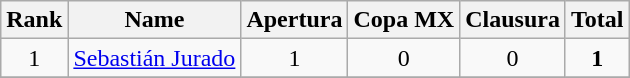<table class="wikitable" style="text-align: center">
<tr>
<th>Rank</th>
<th>Name</th>
<th>Apertura</th>
<th>Copa MX</th>
<th>Clausura</th>
<th>Total</th>
</tr>
<tr>
<td>1</td>
<td align=left> <a href='#'>Sebastián Jurado</a></td>
<td>1</td>
<td>0</td>
<td>0</td>
<td><strong>1</strong></td>
</tr>
<tr>
</tr>
</table>
